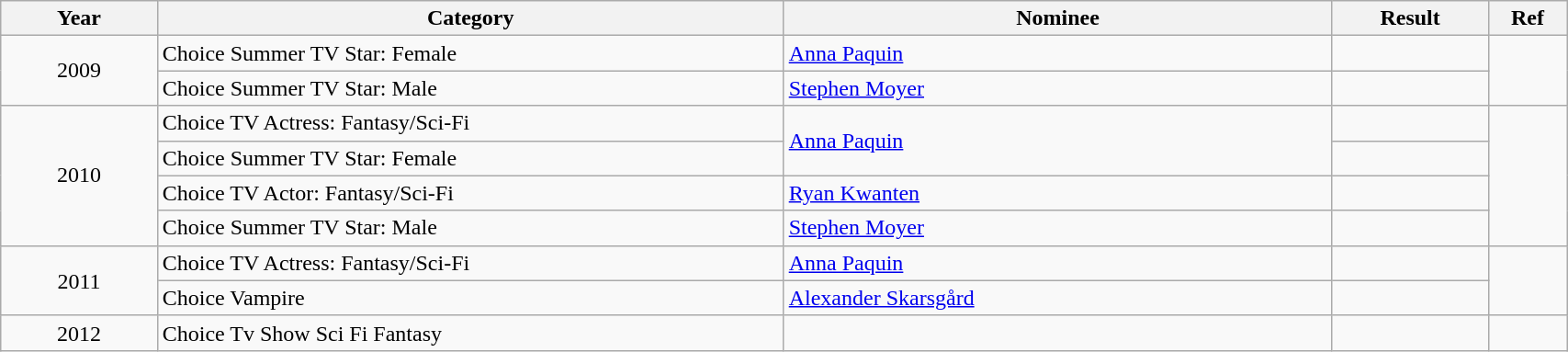<table class="wikitable" width="90%">
<tr>
<th width="10%">Year</th>
<th width="40%">Category</th>
<th width="35%">Nominee</th>
<th width="10%">Result</th>
<th width="5%">Ref</th>
</tr>
<tr>
<td rowspan="2" align="center">2009</td>
<td>Choice Summer TV Star: Female</td>
<td><a href='#'>Anna Paquin</a></td>
<td></td>
<td rowspan="2" align="center"></td>
</tr>
<tr>
<td>Choice Summer TV Star: Male</td>
<td><a href='#'>Stephen Moyer</a></td>
<td></td>
</tr>
<tr>
<td rowspan="4" align="center">2010</td>
<td>Choice TV Actress: Fantasy/Sci-Fi</td>
<td rowspan="2"><a href='#'>Anna Paquin</a></td>
<td></td>
<td rowspan="4" align="center"></td>
</tr>
<tr>
<td>Choice Summer TV Star: Female</td>
<td></td>
</tr>
<tr>
<td>Choice TV Actor: Fantasy/Sci-Fi</td>
<td><a href='#'>Ryan Kwanten</a></td>
<td></td>
</tr>
<tr>
<td>Choice Summer TV Star: Male</td>
<td><a href='#'>Stephen Moyer</a></td>
<td></td>
</tr>
<tr>
<td rowspan="2" align="center">2011</td>
<td>Choice TV Actress: Fantasy/Sci-Fi</td>
<td><a href='#'>Anna Paquin</a></td>
<td></td>
<td rowspan="2" align="center"></td>
</tr>
<tr>
<td>Choice Vampire</td>
<td><a href='#'>Alexander Skarsgård</a></td>
<td></td>
</tr>
<tr>
<td rowspan="1" align="center">2012</td>
<td>Choice Tv Show Sci Fi Fantasy</td>
<td></td>
<td></td>
</tr>
</table>
